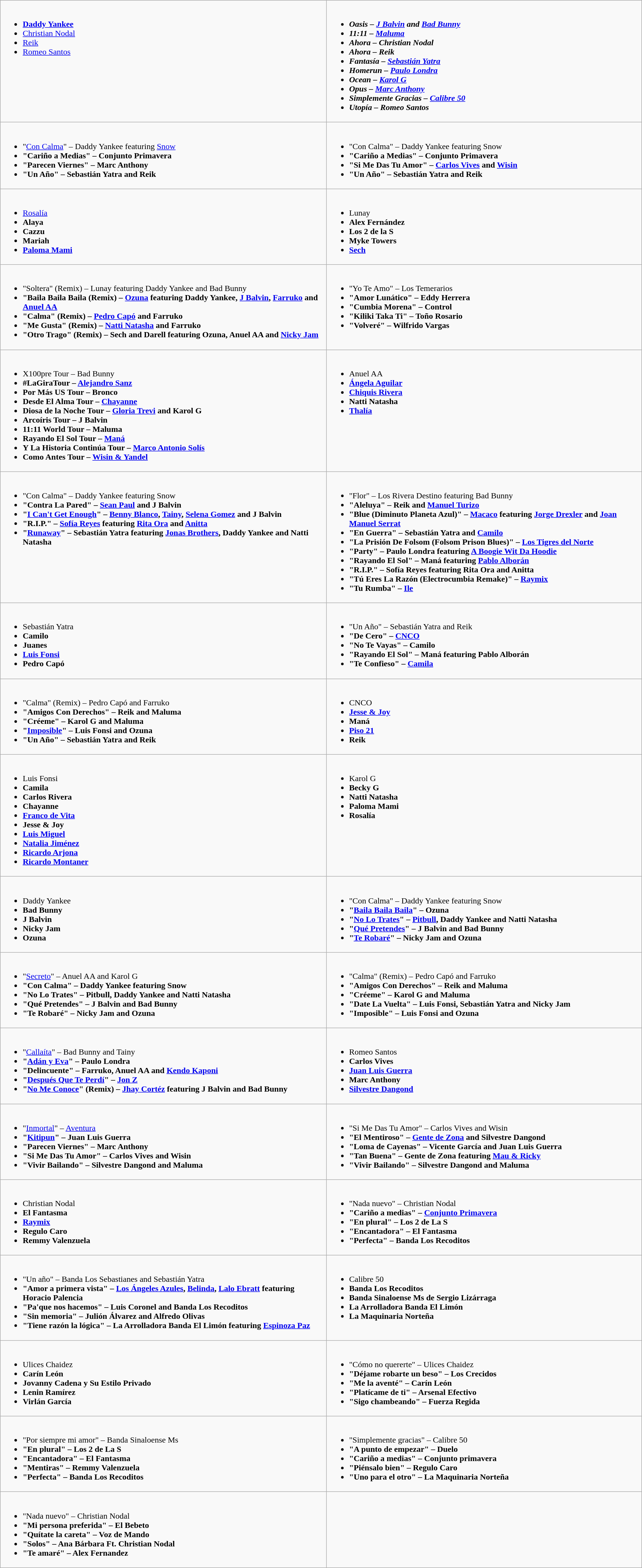<table class=wikitable>
<tr>
<td valign="top"><br><ul><li><strong><a href='#'>Daddy Yankee</a></strong></li><li><a href='#'>Christian Nodal</a></li><li><a href='#'>Reik</a></li><li><a href='#'>Romeo Santos</a></li></ul></td>
<td valign="top"><br><ul><li><strong><em>Oasis<em> – <a href='#'>J Balvin</a> and <a href='#'>Bad Bunny</a><strong></li><li></em>11:11<em> – <a href='#'>Maluma</a></li><li></em>Ahora<em> – Christian Nodal</li><li></em>Ahora<em> – Reik</li><li></em>Fantasía<em> – <a href='#'>Sebastián Yatra</a></li><li></em>Homerun<em> – <a href='#'>Paulo Londra</a></li><li></em>Ocean<em> – <a href='#'>Karol G</a></li><li></em>Opus<em> – <a href='#'>Marc Anthony</a></li><li></em>Simplemente Gracias<em> – <a href='#'>Calibre 50</a></li><li></em>Utopía<em> – Romeo Santos</li></ul></td>
</tr>
<tr>
<td valign="top"><br><ul><li></strong>"<a href='#'>Con Calma</a>" – Daddy Yankee featuring <a href='#'>Snow</a><strong></li><li>"Cariño a Medias" – Conjunto Primavera</li><li>"Parecen Viernes" – Marc Anthony</li><li>"Un Año" – Sebastián Yatra and Reik</li></ul></td>
<td valign="top"><br><ul><li></strong>"Con Calma" – Daddy Yankee featuring Snow<strong></li><li>"Cariño a Medias" – Conjunto Primavera</li><li>"Si Me Das Tu Amor" – <a href='#'>Carlos Vives</a> and <a href='#'>Wisin</a></li><li>"Un Año" – Sebastián Yatra and Reik</li></ul></td>
</tr>
<tr>
<td valign="top"><br><ul><li></strong><a href='#'>Rosalía</a><strong></li><li>Alaya</li><li>Cazzu</li><li>Mariah</li><li><a href='#'>Paloma Mami</a></li></ul></td>
<td valign="top"><br><ul><li></strong>Lunay<strong></li><li>Alex Fernández</li><li>Los 2 de la S</li><li>Myke Towers</li><li><a href='#'>Sech</a></li></ul></td>
</tr>
<tr>
<td valign="top"><br><ul><li></strong>"Soltera" (Remix) – Lunay featuring Daddy Yankee and Bad Bunny<strong></li><li>"Baila Baila Baila (Remix) – <a href='#'>Ozuna</a> featuring Daddy Yankee, <a href='#'>J Balvin</a>, <a href='#'>Farruko</a> and <a href='#'>Anuel AA</a></li><li>"Calma" (Remix) – <a href='#'>Pedro Capó</a> and Farruko</li><li>"Me Gusta" (Remix) – <a href='#'>Natti Natasha</a> and Farruko</li><li>"Otro Trago" (Remix) – Sech and Darell featuring Ozuna, Anuel AA and <a href='#'>Nicky Jam</a></li></ul></td>
<td valign="top"><br><ul><li></strong>"Yo Te Amo" – Los Temerarios<strong></li><li>"Amor Lunático" – Eddy Herrera</li><li>"Cumbia Morena" – Control</li><li>"Kiliki Taka Ti" – Toño Rosario</li><li>"Volveré" – Wilfrido Vargas</li></ul></td>
</tr>
<tr>
<td valign="top"><br><ul><li></strong>X100pre Tour – Bad Bunny<strong></li><li>#LaGiraTour – <a href='#'>Alejandro Sanz</a></li><li>Por Más US Tour – Bronco</li><li>Desde El Alma Tour – <a href='#'>Chayanne</a></li><li>Diosa de la Noche Tour – <a href='#'>Gloria Trevi</a> and Karol G</li><li>Arcoíris Tour – J Balvin</li><li>11:11 World Tour – Maluma</li><li>Rayando El Sol Tour – <a href='#'>Maná</a></li><li>Y La Historia Continúa Tour – <a href='#'>Marco Antonio Solís</a></li><li>Como Antes Tour – <a href='#'>Wisin & Yandel</a></li></ul></td>
<td valign="top"><br><ul><li></strong>Anuel AA<strong></li><li><a href='#'>Ángela Aguilar</a></li><li><a href='#'>Chiquis Rivera</a></li><li>Natti Natasha</li><li><a href='#'>Thalía</a></li></ul></td>
</tr>
<tr>
<td valign="top"><br><ul><li></strong>"Con Calma" – Daddy Yankee featuring Snow<strong></li><li>"Contra La Pared" – <a href='#'>Sean Paul</a> and J Balvin</li><li>"<a href='#'>I Can't Get Enough</a>" – <a href='#'>Benny Blanco</a>, <a href='#'>Tainy</a>, <a href='#'>Selena Gomez</a> and J Balvin</li><li>"R.I.P." – <a href='#'>Sofía Reyes</a> featuring <a href='#'>Rita Ora</a> and <a href='#'>Anitta</a></li><li>"<a href='#'>Runaway</a>" – Sebastián Yatra featuring <a href='#'>Jonas Brothers</a>, Daddy Yankee and Natti Natasha</li></ul></td>
<td valign="top"><br><ul><li></strong>"Flor" – Los Rivera Destino featuring Bad Bunny<strong></li><li>"Aleluya" – Reik and <a href='#'>Manuel Turizo</a></li><li>"Blue (Diminuto Planeta Azul)" – <a href='#'>Macaco</a> featuring <a href='#'>Jorge Drexler</a> and <a href='#'>Joan Manuel Serrat</a></li><li>"En Guerra" – Sebastián Yatra and <a href='#'>Camilo</a></li><li>"La Prisión De Folsom (Folsom Prison Blues)" – <a href='#'>Los Tigres del Norte</a></li><li>"Party" – Paulo Londra featuring <a href='#'>A Boogie Wit Da Hoodie</a></li><li>"Rayando El Sol" – Maná featuring <a href='#'>Pablo Alborán</a></li><li>"R.I.P." – Sofía Reyes featuring Rita Ora and Anitta</li><li>"Tú Eres La Razón (Electrocumbia Remake)" – <a href='#'>Raymix</a></li><li>"Tu Rumba" – <a href='#'>Ile</a></li></ul></td>
</tr>
<tr>
<td valign="top"><br><ul><li></strong>Sebastián Yatra<strong></li><li>Camilo</li><li>Juanes</li><li><a href='#'>Luis Fonsi</a></li><li>Pedro Capó</li></ul></td>
<td valign="top"><br><ul><li></strong>"Un Año" – Sebastián Yatra and Reik<strong></li><li>"De Cero" – <a href='#'>CNCO</a></li><li>"No Te Vayas" – Camilo</li><li>"Rayando El Sol" – Maná featuring Pablo Alborán</li><li>"Te Confieso" – <a href='#'>Camila</a></li></ul></td>
</tr>
<tr>
<td valign="top"><br><ul><li></strong>"Calma" (Remix) – Pedro Capó and Farruko<strong></li><li>"Amigos Con Derechos" – Reik and Maluma</li><li>"Créeme" – Karol G and Maluma</li><li>"<a href='#'>Imposible</a>" – Luis Fonsi and Ozuna</li><li>"Un Año" – Sebastián Yatra and Reik</li></ul></td>
<td valign="top"><br><ul><li></strong>CNCO<strong></li><li><a href='#'>Jesse & Joy</a></li><li>Maná</li><li><a href='#'>Piso 21</a></li><li>Reik</li></ul></td>
</tr>
<tr>
<td valign="top"><br><ul><li></strong>Luis Fonsi<strong></li><li>Camila</li><li>Carlos Rivera</li><li>Chayanne</li><li><a href='#'>Franco de Vita</a></li><li>Jesse & Joy</li><li><a href='#'>Luis Miguel</a></li><li><a href='#'>Natalia Jiménez</a></li><li><a href='#'>Ricardo Arjona</a></li><li><a href='#'>Ricardo Montaner</a></li></ul></td>
<td valign="top"><br><ul><li></strong>Karol G<strong></li><li>Becky G</li><li>Natti Natasha</li><li>Paloma Mami</li><li>Rosalía</li></ul></td>
</tr>
<tr>
<td valign="top"><br><ul><li></strong>Daddy Yankee<strong></li><li>Bad Bunny</li><li>J Balvin</li><li>Nicky Jam</li><li>Ozuna</li></ul></td>
<td valign="top"><br><ul><li></strong>"Con Calma" – Daddy Yankee featuring Snow<strong></li><li>"<a href='#'>Baila Baila Baila</a>" – Ozuna</li><li>"<a href='#'>No Lo Trates</a>" – <a href='#'>Pitbull</a>, Daddy Yankee and Natti Natasha</li><li>"<a href='#'>Qué Pretendes</a>" – J Balvin and Bad Bunny</li><li>"<a href='#'>Te Robaré</a>" – Nicky Jam and Ozuna</li></ul></td>
</tr>
<tr>
<td valign="top"><br><ul><li></strong>"<a href='#'>Secreto</a>" – Anuel AA and Karol G<strong></li><li>"Con Calma" – Daddy Yankee featuring Snow</li><li>"No Lo Trates" – Pitbull, Daddy Yankee and Natti Natasha</li><li>"Qué Pretendes" – J Balvin and Bad Bunny</li><li>"Te Robaré" – Nicky Jam and Ozuna</li></ul></td>
<td valign="top"><br><ul><li></strong>"Calma" (Remix) – Pedro Capó and Farruko<strong></li><li>"Amigos Con Derechos" – Reik and Maluma</li><li>"Créeme" – Karol G and Maluma</li><li>"Date La Vuelta" – Luis Fonsi, Sebastián Yatra and Nicky Jam</li><li>"Imposible" – Luis Fonsi and Ozuna</li></ul></td>
</tr>
<tr>
<td valign="top"><br><ul><li></strong>"<a href='#'>Callaíta</a>" – Bad Bunny and Tainy<strong></li><li>"<a href='#'>Adán y Eva</a>" – Paulo Londra</li><li>"Delincuente" – Farruko, Anuel AA and <a href='#'>Kendo Kaponi</a></li><li>"<a href='#'>Después Que Te Perdí</a>" – <a href='#'>Jon Z</a></li><li>"<a href='#'>No Me Conoce</a>" (Remix) – <a href='#'>Jhay Cortéz</a> featuring J Balvin and Bad Bunny</li></ul></td>
<td valign="top"><br><ul><li></strong>Romeo Santos<strong></li><li>Carlos Vives</li><li><a href='#'>Juan Luis Guerra</a></li><li>Marc Anthony</li><li><a href='#'>Silvestre Dangond</a></li></ul></td>
</tr>
<tr>
<td valign="top"><br><ul><li></strong>"<a href='#'>Inmortal</a>" – <a href='#'>Aventura</a><strong></li><li>"<a href='#'>Kitipun</a>" – Juan Luis Guerra</li><li>"Parecen Viernes" – Marc Anthony</li><li>"Si Me Das Tu Amor" – Carlos Vives and Wisin</li><li>"Vivir Bailando" – Silvestre Dangond and Maluma</li></ul></td>
<td valign="top"><br><ul><li></strong>"Si Me Das Tu Amor" – Carlos Vives and Wisin<strong></li><li>"El Mentiroso" – <a href='#'>Gente de Zona</a> and Silvestre Dangond</li><li>"Loma de Cayenas" – Vicente García and Juan Luis Guerra</li><li>"Tan Buena" – Gente de Zona featuring <a href='#'>Mau & Ricky</a></li><li>"Vivir Bailando" – Silvestre Dangond and Maluma</li></ul></td>
</tr>
<tr>
<td valign="top"><br><ul><li></strong>Christian Nodal<strong></li><li>El Fantasma</li><li><a href='#'>Raymix</a></li><li>Regulo Caro</li><li>Remmy Valenzuela</li></ul></td>
<td valign="top"><br><ul><li></strong>"Nada nuevo" – Christian Nodal<strong></li><li>"Cariño a medias" – <a href='#'>Conjunto Primavera</a></li><li>"En plural" – Los 2 de La S</li><li>"Encantadora" – El Fantasma</li><li>"Perfecta" – Banda Los Recoditos</li></ul></td>
</tr>
<tr>
<td valign="top"><br><ul><li></strong>"Un año" –  Banda Los Sebastianes and Sebastián Yatra<strong></li><li>"Amor a primera vista" – <a href='#'>Los Ángeles Azules</a>, <a href='#'>Belinda</a>, <a href='#'>Lalo Ebratt</a> featuring Horacio Palencia</li><li>"Pa'que nos hacemos" – Luis Coronel and Banda Los Recoditos</li><li>"Sin memoria" – Julión Álvarez and Alfredo Olivas</li><li>"Tiene razón la lógica" – La Arrolladora Banda El Limón featuring <a href='#'>Espinoza Paz</a></li></ul></td>
<td valign="top"><br><ul><li></strong>Calibre 50<strong></li><li>Banda Los Recoditos</li><li>Banda Sinaloense Ms de Sergio Lizárraga</li><li>La Arrolladora Banda El Limón</li><li>La Maquinaria Norteña</li></ul></td>
</tr>
<tr>
<td valign="top"><br><ul><li></strong>Ulices Chaidez<strong></li><li>Carín León</li><li>Jovanny Cadena y Su Estilo Privado</li><li>Lenin Ramírez</li><li>Virlán García</li></ul></td>
<td valign="top"><br><ul><li></strong>"Cómo no quererte" – Ulices Chaidez<strong></li><li>"Déjame robarte un beso" – Los Crecidos</li><li>"Me la aventé" – Carín León</li><li>"Platícame de ti" – Arsenal Efectivo</li><li>"Sigo chambeando" –  Fuerza Regida</li></ul></td>
</tr>
<tr>
<td valign="top"><br><ul><li></strong>"Por siempre mi amor" –  Banda Sinaloense Ms<strong></li><li>"En plural" – Los 2 de La S</li><li>"Encantadora" – El Fantasma</li><li>"Mentiras" – Remmy Valenzuela</li><li>"Perfecta" – Banda Los Recoditos</li></ul></td>
<td valign="top"><br><ul><li></strong>"Simplemente gracias" – Calibre 50<strong></li><li>"A punto de empezar" – Duelo</li><li>"Cariño a medias" – Conjunto primavera</li><li>"Piénsalo bien" – Regulo Caro</li><li>"Uno para el otro" – La Maquinaria Norteña</li></ul></td>
</tr>
<tr>
<td valign="top"><br><ul><li></strong>"Nada nuevo" – Christian Nodal<strong></li><li>"Mi persona preferida" – El Bebeto</li><li>"Quítate la careta" – Voz de Mando</li><li>"Solos" – Ana Bárbara Ft. Christian Nodal</li><li>"Te amaré" –  Alex Fernandez</li></ul></td>
</tr>
</table>
